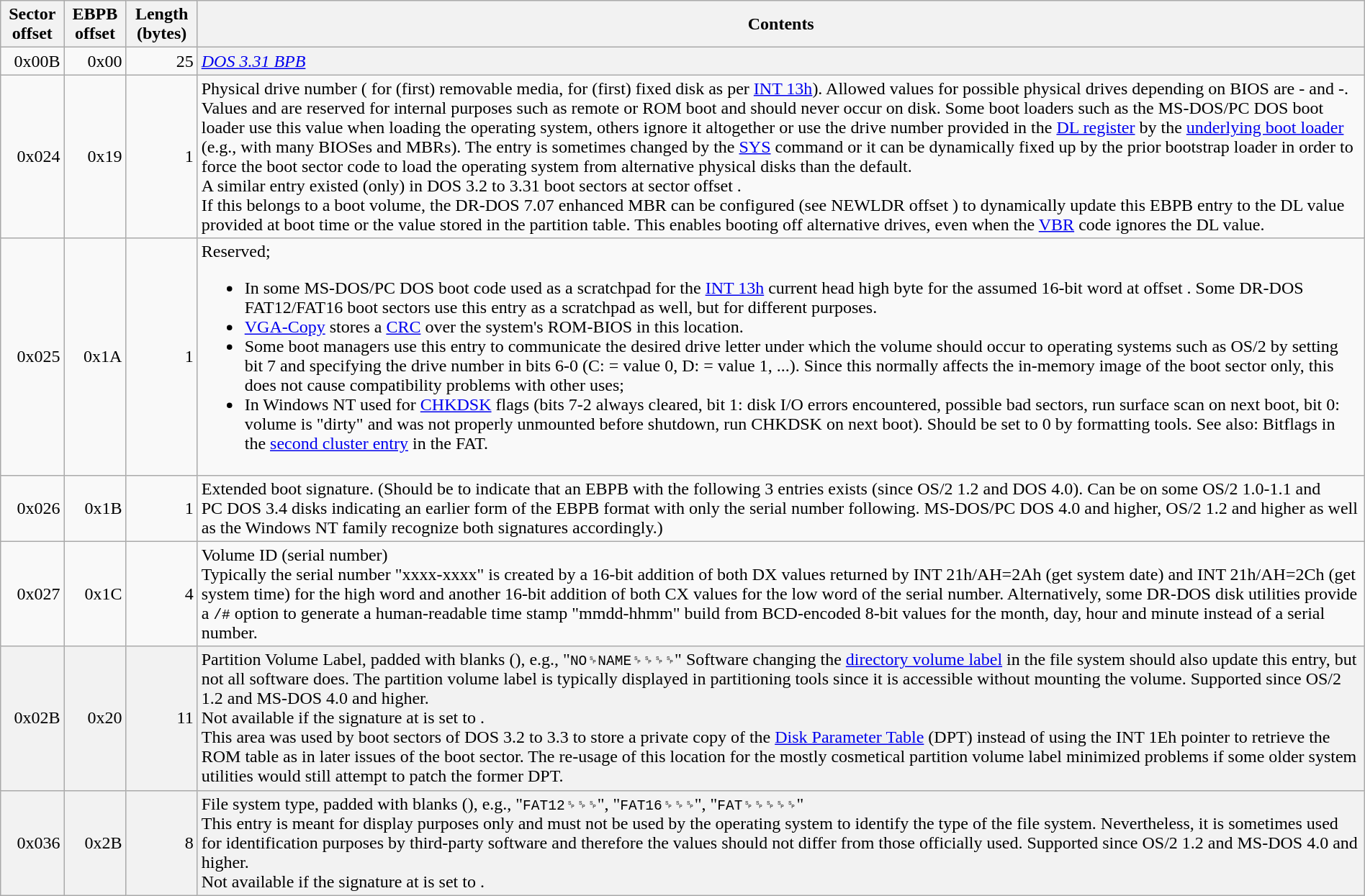<table class="wikitable sortable mw-collapsible mw-collapsed" width="100%">
<tr>
<th>Sector offset</th>
<th>EBPB offset</th>
<th>Length (bytes)</th>
<th>Contents</th>
</tr>
<tr>
<td style="text-align:right;">0x00B</td>
<td style="text-align:right;">0x00</td>
<td style="text-align:right;">25</td>
<td style="background:#F2F2F2"><em><a href='#'>DOS 3.31 BPB</a></em></td>
</tr>
<tr>
<td style="text-align:right;">0x024</td>
<td style="text-align:right;">0x19</td>
<td style="text-align:right;">1</td>
<td>Physical drive number ( for (first) removable media,  for (first) fixed disk as per <a href='#'>INT 13h</a>). Allowed values for possible physical drives depending on BIOS are - and -. Values  and  are reserved for internal purposes such as remote or ROM boot and should never occur on disk. Some boot loaders such as the MS-DOS/PC DOS boot loader use this value when loading the operating system, others ignore it altogether or use the drive number provided in the <a href='#'>DL register</a> by the <a href='#'>underlying boot loader</a> (e.g., with many BIOSes and MBRs). The entry is sometimes changed by the <a href='#'>SYS</a> command or it can be dynamically fixed up by the prior bootstrap loader in order to force the boot sector code to load the operating system from alternative physical disks than the default.<br>A similar entry existed (only) in DOS 3.2 to 3.31 boot sectors at sector offset .<br>If this belongs to a boot volume, the DR-DOS 7.07 enhanced MBR can be configured (see NEWLDR offset ) to dynamically update this EBPB entry to the DL value provided at boot time or the value stored in the partition table. This enables booting off alternative drives, even when the <a href='#'>VBR</a> code ignores the DL value.</td>
</tr>
<tr>
<td style="text-align:right;">0x025</td>
<td style="text-align:right;">0x1A</td>
<td style="text-align:right;">1</td>
<td>Reserved;<br><ul><li>In some MS-DOS/PC DOS boot code used as a scratchpad for the <a href='#'>INT 13h</a> current head high byte for the assumed 16-bit word at offset . Some DR-DOS FAT12/FAT16 boot sectors use this entry as a scratchpad as well, but for different purposes.</li><li><a href='#'>VGA-Copy</a> stores a <a href='#'>CRC</a> over the system's ROM-BIOS in this location.</li><li>Some boot managers use this entry to communicate the desired drive letter under which the volume should occur to operating systems such as OS/2 by setting bit 7 and specifying the drive number in bits 6-0 (C: = value 0, D: = value 1, ...). Since this normally affects the in-memory image of the boot sector only, this does not cause compatibility problems with other uses;</li><li>In Windows NT used for <a href='#'>CHKDSK</a> flags (bits 7-2 always cleared, bit 1: disk I/O errors encountered, possible bad sectors, run surface scan on next boot, bit 0: volume is "dirty" and was not properly unmounted before shutdown, run CHKDSK on next boot). Should be set to 0 by formatting tools. See also: Bitflags in the <a href='#'>second cluster entry</a> in the FAT.</li></ul></td>
</tr>
<tr>
<td style="text-align:right;">0x026</td>
<td style="text-align:right;">0x1B</td>
<td style="text-align:right;">1</td>
<td>Extended boot signature. (Should be  to indicate that an EBPB with the following 3 entries exists (since OS/2 1.2 and DOS 4.0). Can be  on some OS/2 1.0-1.1 and PC DOS 3.4 disks indicating an earlier form of the EBPB format with only the serial number following. MS-DOS/PC DOS 4.0 and higher, OS/2 1.2 and higher as well as the Windows NT family recognize both signatures accordingly.)</td>
</tr>
<tr>
<td style="text-align:right;">0x027</td>
<td style="text-align:right;">0x1C</td>
<td style="text-align:right;">4</td>
<td>Volume ID (serial number)<br>Typically the serial number "xxxx-xxxx" is created by a 16-bit addition of both DX values returned by INT 21h/AH=2Ah (get system date) and INT 21h/AH=2Ch (get system time) for the high word and another 16-bit addition of both CX values for the low word of the serial number.
Alternatively, some DR-DOS disk utilities provide a <code>/#</code> option to generate a human-readable time stamp "mmdd-hhmm" build from BCD-encoded 8-bit values for the month, day, hour and minute instead of a serial number.</td>
</tr>
<tr>
<td style="background:#f2f2f2; text-align:right;">0x02B</td>
<td style="background:#f2f2f2; text-align:right;">0x20</td>
<td style="background:#f2f2f2; text-align:right;">11</td>
<td style="background:#F2F2F2">Partition Volume Label, padded with blanks (), e.g., "<code>NO␠NAME␠␠␠␠</code>" Software changing the <a href='#'>directory volume label</a> in the file system should also update this entry, but not all software does. The partition volume label is typically displayed in partitioning tools since it is accessible without mounting the volume. Supported since OS/2 1.2 and MS-DOS 4.0 and higher.<br>Not available if the signature at  is set to .<br>This area was used by boot sectors of DOS 3.2 to 3.3 to store a private copy of the <a href='#'>Disk Parameter Table</a> (DPT) instead of using the INT 1Eh pointer to retrieve the ROM table as in later issues of the boot sector. The re-usage of this location for the mostly cosmetical partition volume label minimized problems if some older system utilities would still attempt to patch the former DPT.</td>
</tr>
<tr>
<td style="background:#f2f2f2; text-align:right;">0x036</td>
<td style="background:#f2f2f2; text-align:right;">0x2B</td>
<td style="background:#f2f2f2; text-align:right;">8</td>
<td style="background:#F2F2F2">File system type, padded with blanks (), e.g., "<code>FAT12␠␠␠</code>", "<code>FAT16␠␠␠</code>", "<code>FAT␠␠␠␠␠</code>"<br>This entry is meant for display purposes only and must not be used by the operating system to identify the type of the file system. Nevertheless, it is sometimes used for identification purposes by third-party software and therefore the values should not differ from those officially used. Supported since OS/2 1.2 and MS-DOS 4.0 and higher.<br>Not available if the signature at  is set to .</td>
</tr>
</table>
